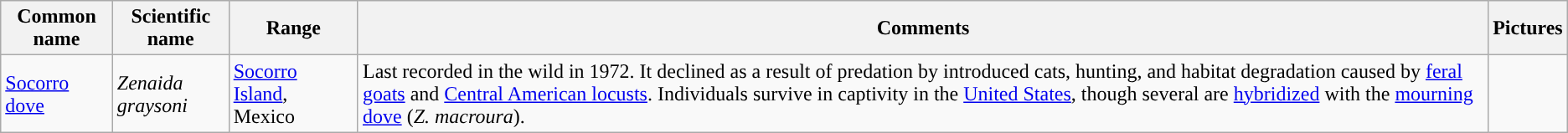<table class="wikitable">
<tr>
<th>Common name</th>
<th>Scientific name</th>
<th>Range</th>
<th class="unsortable">Comments</th>
<th class="unsortable">Pictures</th>
</tr>
<tr>
<td><a href='#'>Socorro dove</a></td>
<td><em>Zenaida graysoni</em></td>
<td><a href='#'>Socorro Island</a>, Mexico</td>
<td>Last recorded in the wild in 1972. It declined as a result of predation by introduced cats, hunting, and habitat degradation caused by <a href='#'>feral goats</a> and <a href='#'>Central American locusts</a>. Individuals survive in captivity in the <a href='#'>United States</a>, though several are <a href='#'>hybridized</a> with the <a href='#'>mourning dove</a> (<em>Z. macroura</em>).</td>
<td></td>
</tr>
</table>
